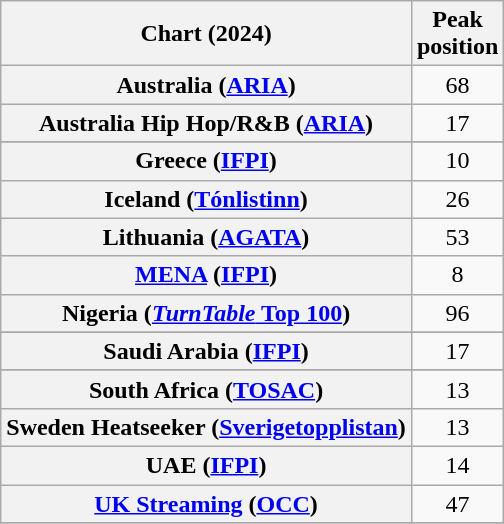<table class="wikitable sortable plainrowheaders" style="text-align:center">
<tr>
<th scope="col">Chart (2024)</th>
<th scope="col">Peak<br>position</th>
</tr>
<tr>
<th scope="row">Australia (<a href='#'>ARIA</a>)</th>
<td>68</td>
</tr>
<tr>
<th scope="row">Australia Hip Hop/R&B (<a href='#'>ARIA</a>)</th>
<td>17</td>
</tr>
<tr>
</tr>
<tr>
</tr>
<tr>
</tr>
<tr>
<th scope="row">Greece (<a href='#'>IFPI</a>)</th>
<td>10</td>
</tr>
<tr>
<th scope="row">Iceland (<a href='#'>Tónlistinn</a>)</th>
<td>26</td>
</tr>
<tr>
<th scope="row">Lithuania (<a href='#'>AGATA</a>)</th>
<td>53</td>
</tr>
<tr>
<th scope="row"><a href='#'>MENA</a> (<a href='#'>IFPI</a>)</th>
<td>8</td>
</tr>
<tr>
<th scope="row">Nigeria (<a href='#'><em>TurnTable</em> Top 100</a>)</th>
<td>96</td>
</tr>
<tr>
</tr>
<tr>
<th scope="row">Saudi Arabia (<a href='#'>IFPI</a>)</th>
<td>17</td>
</tr>
<tr>
</tr>
<tr>
<th scope="row">South Africa (<a href='#'>TOSAC</a>)</th>
<td>13</td>
</tr>
<tr>
<th scope="row">Sweden Heatseeker (<a href='#'>Sverigetopplistan</a>)</th>
<td>13</td>
</tr>
<tr>
<th scope="row">UAE (<a href='#'>IFPI</a>)</th>
<td>14</td>
</tr>
<tr>
<th scope="row"><a href='#'>UK Streaming</a> (<a href='#'>OCC</a>)</th>
<td>47</td>
</tr>
<tr>
</tr>
<tr>
</tr>
</table>
